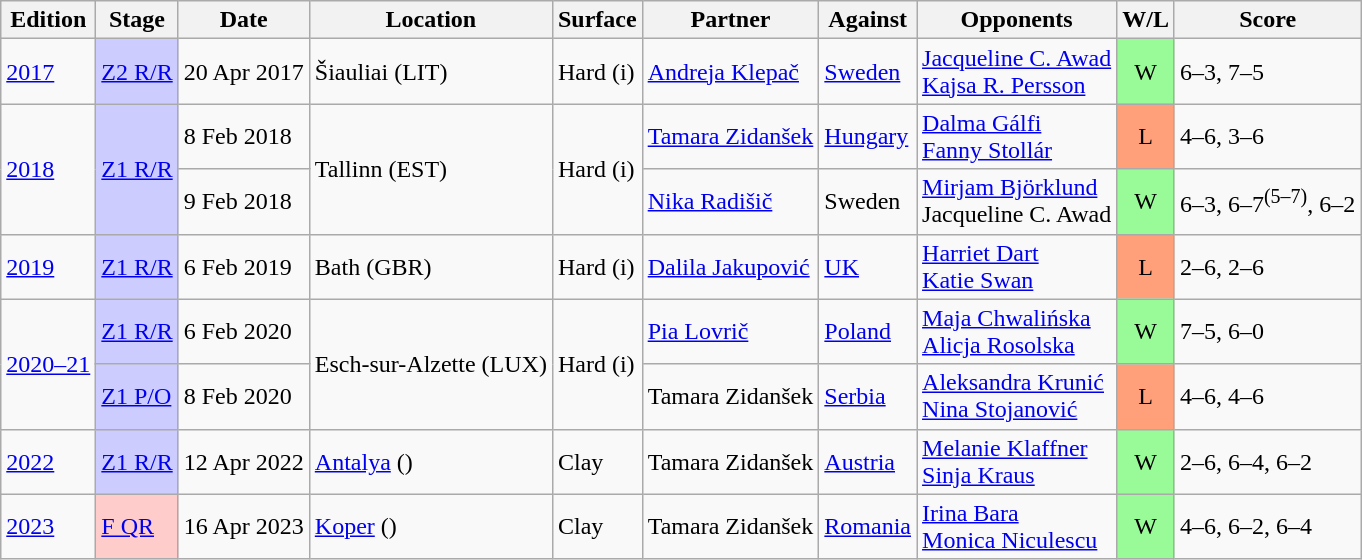<table class=wikitable>
<tr>
<th>Edition</th>
<th>Stage</th>
<th>Date</th>
<th>Location</th>
<th>Surface</th>
<th>Partner</th>
<th>Against</th>
<th>Opponents</th>
<th>W/L</th>
<th>Score</th>
</tr>
<tr>
<td rowspan="1"><a href='#'>2017</a></td>
<td bgcolor=#ccf><a href='#'>Z2 R/R</a></td>
<td>20 Apr 2017</td>
<td rowspan="1">Šiauliai (LIT)</td>
<td rowspan="1">Hard (i)</td>
<td><a href='#'>Andreja Klepač</a></td>
<td> <a href='#'>Sweden</a></td>
<td><a href='#'>Jacqueline C. Awad</a> <br>  <a href='#'>Kajsa R. Persson</a></td>
<td style="text-align:center; background:#98fb98;">W</td>
<td>6–3, 7–5</td>
</tr>
<tr>
<td rowspan="2"><a href='#'>2018</a></td>
<td rowspan="2" bgcolor=#ccf><a href='#'>Z1 R/R</a></td>
<td>8 Feb 2018</td>
<td rowspan="2">Tallinn (EST)</td>
<td rowspan="2">Hard (i)</td>
<td><a href='#'>Tamara Zidanšek</a></td>
<td> <a href='#'>Hungary</a></td>
<td><a href='#'>Dalma Gálfi</a> <br>  <a href='#'>Fanny Stollár</a></td>
<td style="text-align:center; background:#ffa07a;">L</td>
<td>4–6, 3–6</td>
</tr>
<tr>
<td>9 Feb 2018</td>
<td><a href='#'>Nika Radišič</a></td>
<td> Sweden</td>
<td><a href='#'>Mirjam Björklund</a> <br>  Jacqueline C. Awad</td>
<td style="text-align:center; background:#98fb98;">W</td>
<td>6–3, 6–7<sup>(5–7)</sup>, 6–2</td>
</tr>
<tr>
<td><a href='#'>2019</a></td>
<td bgcolor=#ccf><a href='#'>Z1 R/R</a></td>
<td>6 Feb 2019</td>
<td>Bath (GBR)</td>
<td>Hard (i)</td>
<td><a href='#'>Dalila Jakupović</a></td>
<td> <a href='#'>UK</a></td>
<td><a href='#'>Harriet Dart</a> <br>  <a href='#'>Katie Swan</a></td>
<td style="text-align:center; background:#ffa07a;">L</td>
<td>2–6, 2–6</td>
</tr>
<tr>
<td rowspan="2"><a href='#'>2020–21</a></td>
<td bgcolor=#ccf><a href='#'>Z1 R/R</a></td>
<td>6 Feb 2020</td>
<td rowspan="2">Esch-sur-Alzette (LUX)</td>
<td rowspan="2">Hard (i)</td>
<td><a href='#'>Pia Lovrič</a></td>
<td> <a href='#'>Poland</a></td>
<td><a href='#'>Maja Chwalińska</a> <br>  <a href='#'>Alicja Rosolska</a></td>
<td style="text-align:center; background:#98fb98;">W</td>
<td>7–5, 6–0</td>
</tr>
<tr>
<td bgcolor=#ccf><a href='#'>Z1 P/O</a></td>
<td>8 Feb 2020</td>
<td>Tamara Zidanšek</td>
<td> <a href='#'>Serbia</a></td>
<td><a href='#'>Aleksandra Krunić</a> <br>  <a href='#'>Nina Stojanović</a></td>
<td style="text-align:center; background:#ffa07a;">L</td>
<td>4–6, 4–6</td>
</tr>
<tr>
<td><a href='#'>2022</a></td>
<td bgcolor=#ccf><a href='#'>Z1 R/R</a></td>
<td>12 Apr 2022</td>
<td><a href='#'>Antalya</a> ()</td>
<td>Clay</td>
<td>Tamara Zidanšek</td>
<td> <a href='#'>Austria</a></td>
<td><a href='#'>Melanie Klaffner</a> <br> <a href='#'>Sinja Kraus</a></td>
<td style="text-align:center; background:#98fb98;">W</td>
<td>2–6, 6–4, 6–2</td>
</tr>
<tr>
<td><a href='#'>2023</a></td>
<td bgcolor=#ffcccc><a href='#'>F QR</a></td>
<td>16 Apr 2023</td>
<td><a href='#'>Koper</a> ()</td>
<td>Clay</td>
<td>Tamara Zidanšek</td>
<td> <a href='#'>Romania</a></td>
<td><a href='#'>Irina Bara</a> <br> <a href='#'>Monica Niculescu</a></td>
<td style="text-align:center; background:#98fb98;">W</td>
<td>4–6, 6–2, 6–4</td>
</tr>
</table>
